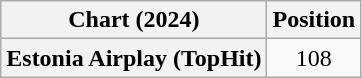<table class="wikitable plainrowheaders" style="text-align:center">
<tr>
<th scope="col">Chart (2024)</th>
<th scope="col">Position</th>
</tr>
<tr>
<th scope="row">Estonia Airplay (TopHit)</th>
<td>108</td>
</tr>
</table>
